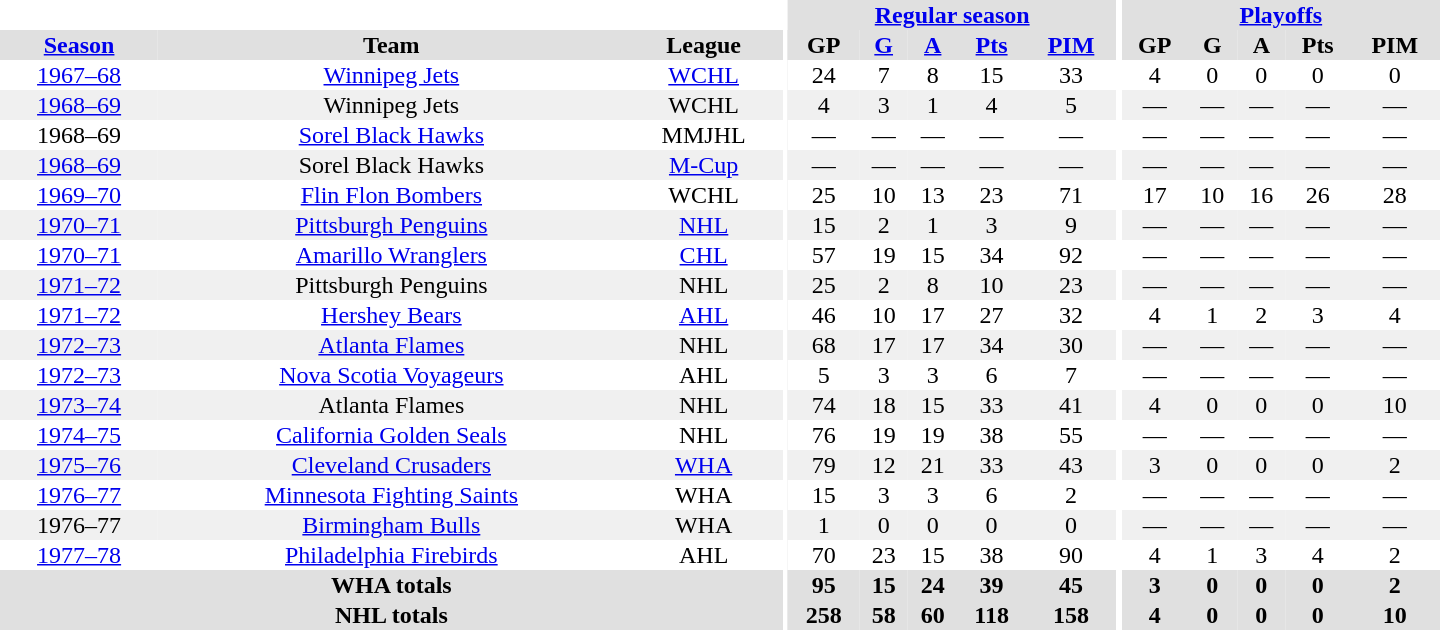<table border="0" cellpadding="1" cellspacing="0" style="text-align:center; width:60em">
<tr bgcolor="#e0e0e0">
<th colspan="3" bgcolor="#ffffff"></th>
<th rowspan="100" bgcolor="#ffffff"></th>
<th colspan="5"><a href='#'>Regular season</a></th>
<th rowspan="100" bgcolor="#ffffff"></th>
<th colspan="5"><a href='#'>Playoffs</a></th>
</tr>
<tr bgcolor="#e0e0e0">
<th><a href='#'>Season</a></th>
<th>Team</th>
<th>League</th>
<th>GP</th>
<th><a href='#'>G</a></th>
<th><a href='#'>A</a></th>
<th><a href='#'>Pts</a></th>
<th><a href='#'>PIM</a></th>
<th>GP</th>
<th>G</th>
<th>A</th>
<th>Pts</th>
<th>PIM</th>
</tr>
<tr>
<td><a href='#'>1967–68</a></td>
<td><a href='#'>Winnipeg Jets</a></td>
<td><a href='#'>WCHL</a></td>
<td>24</td>
<td>7</td>
<td>8</td>
<td>15</td>
<td>33</td>
<td>4</td>
<td>0</td>
<td>0</td>
<td>0</td>
<td>0</td>
</tr>
<tr bgcolor="#f0f0f0">
<td><a href='#'>1968–69</a></td>
<td>Winnipeg Jets</td>
<td>WCHL</td>
<td>4</td>
<td>3</td>
<td>1</td>
<td>4</td>
<td>5</td>
<td>—</td>
<td>—</td>
<td>—</td>
<td>—</td>
<td>—</td>
</tr>
<tr>
<td>1968–69</td>
<td><a href='#'>Sorel Black Hawks</a></td>
<td>MMJHL</td>
<td>—</td>
<td>—</td>
<td>—</td>
<td>—</td>
<td>—</td>
<td>—</td>
<td>—</td>
<td>—</td>
<td>—</td>
<td>—</td>
</tr>
<tr bgcolor="#f0f0f0">
<td><a href='#'>1968–69</a></td>
<td>Sorel Black Hawks</td>
<td><a href='#'>M-Cup</a></td>
<td>—</td>
<td>—</td>
<td>—</td>
<td>—</td>
<td>—</td>
<td>—</td>
<td>—</td>
<td>—</td>
<td>—</td>
<td>—</td>
</tr>
<tr>
<td><a href='#'>1969–70</a></td>
<td><a href='#'>Flin Flon Bombers</a></td>
<td>WCHL</td>
<td>25</td>
<td>10</td>
<td>13</td>
<td>23</td>
<td>71</td>
<td>17</td>
<td>10</td>
<td>16</td>
<td>26</td>
<td>28</td>
</tr>
<tr bgcolor="#f0f0f0">
<td><a href='#'>1970–71</a></td>
<td><a href='#'>Pittsburgh Penguins</a></td>
<td><a href='#'>NHL</a></td>
<td>15</td>
<td>2</td>
<td>1</td>
<td>3</td>
<td>9</td>
<td>—</td>
<td>—</td>
<td>—</td>
<td>—</td>
<td>—</td>
</tr>
<tr>
<td><a href='#'>1970–71</a></td>
<td><a href='#'>Amarillo Wranglers</a></td>
<td><a href='#'>CHL</a></td>
<td>57</td>
<td>19</td>
<td>15</td>
<td>34</td>
<td>92</td>
<td>—</td>
<td>—</td>
<td>—</td>
<td>—</td>
<td>—</td>
</tr>
<tr bgcolor="#f0f0f0">
<td><a href='#'>1971–72</a></td>
<td>Pittsburgh Penguins</td>
<td>NHL</td>
<td>25</td>
<td>2</td>
<td>8</td>
<td>10</td>
<td>23</td>
<td>—</td>
<td>—</td>
<td>—</td>
<td>—</td>
<td>—</td>
</tr>
<tr>
<td><a href='#'>1971–72</a></td>
<td><a href='#'>Hershey Bears</a></td>
<td><a href='#'>AHL</a></td>
<td>46</td>
<td>10</td>
<td>17</td>
<td>27</td>
<td>32</td>
<td>4</td>
<td>1</td>
<td>2</td>
<td>3</td>
<td>4</td>
</tr>
<tr bgcolor="#f0f0f0">
<td><a href='#'>1972–73</a></td>
<td><a href='#'>Atlanta Flames</a></td>
<td>NHL</td>
<td>68</td>
<td>17</td>
<td>17</td>
<td>34</td>
<td>30</td>
<td>—</td>
<td>—</td>
<td>—</td>
<td>—</td>
<td>—</td>
</tr>
<tr>
<td><a href='#'>1972–73</a></td>
<td><a href='#'>Nova Scotia Voyageurs</a></td>
<td>AHL</td>
<td>5</td>
<td>3</td>
<td>3</td>
<td>6</td>
<td>7</td>
<td>—</td>
<td>—</td>
<td>—</td>
<td>—</td>
<td>—</td>
</tr>
<tr bgcolor="#f0f0f0">
<td><a href='#'>1973–74</a></td>
<td>Atlanta Flames</td>
<td>NHL</td>
<td>74</td>
<td>18</td>
<td>15</td>
<td>33</td>
<td>41</td>
<td>4</td>
<td>0</td>
<td>0</td>
<td>0</td>
<td>10</td>
</tr>
<tr>
<td><a href='#'>1974–75</a></td>
<td><a href='#'>California Golden Seals</a></td>
<td>NHL</td>
<td>76</td>
<td>19</td>
<td>19</td>
<td>38</td>
<td>55</td>
<td>—</td>
<td>—</td>
<td>—</td>
<td>—</td>
<td>—</td>
</tr>
<tr bgcolor="#f0f0f0">
<td><a href='#'>1975–76</a></td>
<td><a href='#'>Cleveland Crusaders</a></td>
<td><a href='#'>WHA</a></td>
<td>79</td>
<td>12</td>
<td>21</td>
<td>33</td>
<td>43</td>
<td>3</td>
<td>0</td>
<td>0</td>
<td>0</td>
<td>2</td>
</tr>
<tr>
<td><a href='#'>1976–77</a></td>
<td><a href='#'>Minnesota Fighting Saints</a></td>
<td>WHA</td>
<td>15</td>
<td>3</td>
<td>3</td>
<td>6</td>
<td>2</td>
<td>—</td>
<td>—</td>
<td>—</td>
<td>—</td>
<td>—</td>
</tr>
<tr bgcolor="#f0f0f0">
<td>1976–77</td>
<td><a href='#'>Birmingham Bulls</a></td>
<td>WHA</td>
<td>1</td>
<td>0</td>
<td>0</td>
<td>0</td>
<td>0</td>
<td>—</td>
<td>—</td>
<td>—</td>
<td>—</td>
<td>—</td>
</tr>
<tr>
<td><a href='#'>1977–78</a></td>
<td><a href='#'>Philadelphia Firebirds</a></td>
<td>AHL</td>
<td>70</td>
<td>23</td>
<td>15</td>
<td>38</td>
<td>90</td>
<td>4</td>
<td>1</td>
<td>3</td>
<td>4</td>
<td>2</td>
</tr>
<tr bgcolor="#e0e0e0">
<th colspan="3">WHA totals</th>
<th>95</th>
<th>15</th>
<th>24</th>
<th>39</th>
<th>45</th>
<th>3</th>
<th>0</th>
<th>0</th>
<th>0</th>
<th>2</th>
</tr>
<tr bgcolor="#e0e0e0">
<th colspan="3">NHL totals</th>
<th>258</th>
<th>58</th>
<th>60</th>
<th>118</th>
<th>158</th>
<th>4</th>
<th>0</th>
<th>0</th>
<th>0</th>
<th>10</th>
</tr>
</table>
